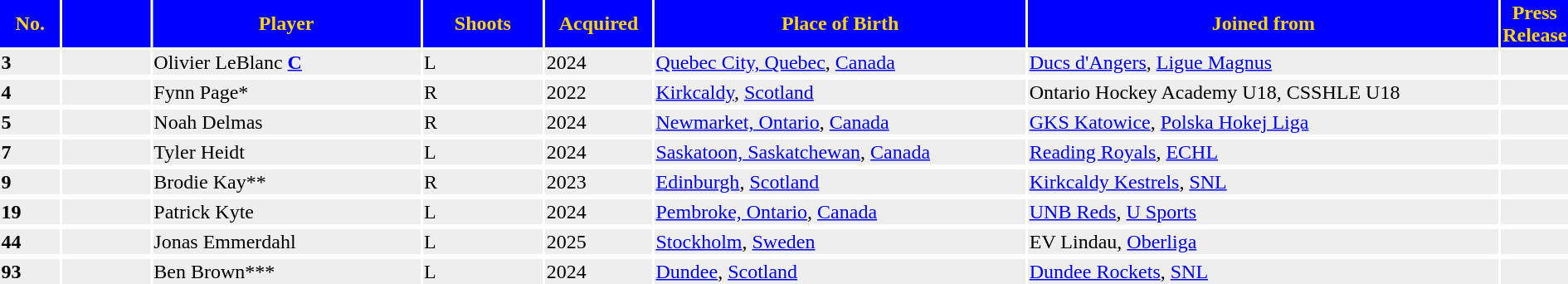<table>
<tr bgcolor="blue" style="color: gold">
<th width=4%>No.</th>
<th width=6%></th>
<th width=18%>Player</th>
<th width=8%>Shoots</th>
<th width=7%>Acquired</th>
<th width=25%>Place of Birth</th>
<th width=32%>Joined from</th>
<th width=10%>Press Release</th>
</tr>
<tr style="background:#eee;">
<td><strong>3</strong></td>
<td></td>
<td align="left">Olivier LeBlanc <a href='#'><strong>C</strong></a></td>
<td>L</td>
<td>2024</td>
<td align="left"><a href='#'>Quebec City, Quebec</a>, <a href='#'>Canada</a></td>
<td align="left"><a href='#'>Ducs d'Angers</a>, <a href='#'>Ligue Magnus</a></td>
<td></td>
</tr>
<tr>
</tr>
<tr style="background:#eee;">
<td><strong>4</strong></td>
<td></td>
<td align="left">Fynn Page*</td>
<td>R</td>
<td>2022</td>
<td align="left"><a href='#'>Kirkcaldy</a>, <a href='#'>Scotland</a></td>
<td align="left">Ontario Hockey Academy U18, CSSHLE U18</td>
<td></td>
</tr>
<tr>
</tr>
<tr style="background:#eee;">
<td><strong>5</strong></td>
<td></td>
<td align="left">Noah Delmas</td>
<td>R</td>
<td>2024</td>
<td align="left"><a href='#'>Newmarket, Ontario</a>, <a href='#'>Canada</a></td>
<td align="left"><a href='#'>GKS Katowice</a>, <a href='#'>Polska Hokej Liga</a></td>
<td></td>
</tr>
<tr>
</tr>
<tr style="background:#eee;">
<td><strong>7</strong></td>
<td></td>
<td align="left">Tyler Heidt</td>
<td>L</td>
<td>2024</td>
<td align="left"><a href='#'>Saskatoon, Saskatchewan</a>, <a href='#'>Canada</a></td>
<td align="left"><a href='#'>Reading Royals</a>, <a href='#'>ECHL</a></td>
<td></td>
</tr>
<tr>
</tr>
<tr style="background:#eee;">
<td><strong>9</strong></td>
<td></td>
<td align="left">Brodie Kay**</td>
<td>R</td>
<td>2023</td>
<td align="left"><a href='#'>Edinburgh</a>, <a href='#'>Scotland</a></td>
<td align="left"><a href='#'>Kirkcaldy Kestrels</a>, <a href='#'>SNL</a></td>
<td></td>
</tr>
<tr>
</tr>
<tr style="background:#eee;">
<td><strong>19</strong></td>
<td></td>
<td align="left">Patrick Kyte</td>
<td>L</td>
<td>2024</td>
<td align="left"><a href='#'>Pembroke, Ontario</a>, <a href='#'>Canada</a></td>
<td align="left"><a href='#'>UNB Reds</a>, <a href='#'>U Sports</a></td>
<td></td>
</tr>
<tr>
</tr>
<tr style="background:#eee;">
<td><strong>44</strong></td>
<td></td>
<td align="left">Jonas Emmerdahl</td>
<td>L</td>
<td>2025</td>
<td align="left"><a href='#'>Stockholm</a>, <a href='#'>Sweden</a></td>
<td align="left">EV Lindau, <a href='#'>Oberliga</a></td>
<td></td>
</tr>
<tr>
</tr>
<tr style="background:#eee;">
<td><strong>93</strong></td>
<td></td>
<td align="left">Ben Brown***</td>
<td>L</td>
<td>2024</td>
<td align="left"><a href='#'>Dundee</a>, <a href='#'>Scotland</a></td>
<td align="left"><a href='#'>Dundee Rockets</a>, <a href='#'>SNL</a></td>
<td></td>
</tr>
</table>
